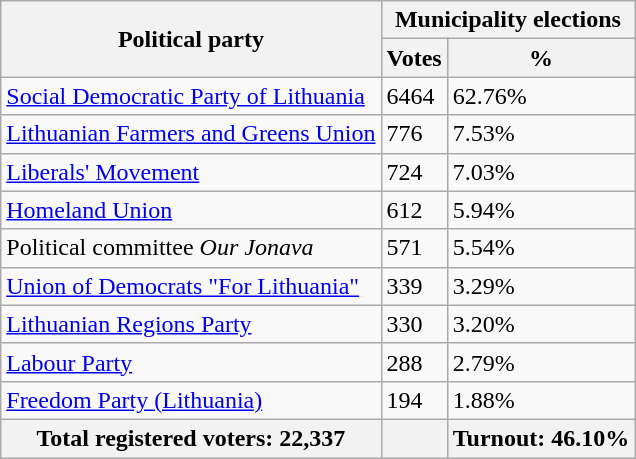<table class="wikitable">
<tr>
<th rowspan="2">Political party</th>
<th colspan="2">Municipality elections</th>
</tr>
<tr>
<th>Votes </th>
<th>%</th>
</tr>
<tr>
<td><a href='#'>Social Democratic Party of Lithuania</a></td>
<td>6464</td>
<td>62.76%</td>
</tr>
<tr>
<td><a href='#'>Lithuanian Farmers and Greens Union</a></td>
<td>776</td>
<td>7.53%</td>
</tr>
<tr>
<td><a href='#'>Liberals' Movement</a></td>
<td>724</td>
<td>7.03%</td>
</tr>
<tr>
<td><a href='#'>Homeland Union</a></td>
<td>612</td>
<td>5.94%</td>
</tr>
<tr>
<td>Political committee <em>Our Jonava</em></td>
<td>571</td>
<td>5.54%</td>
</tr>
<tr>
<td><a href='#'>Union of Democrats "For Lithuania"</a></td>
<td>339</td>
<td>3.29%</td>
</tr>
<tr>
<td><a href='#'>Lithuanian Regions Party</a></td>
<td>330</td>
<td>3.20%</td>
</tr>
<tr>
<td><a href='#'>Labour Party</a></td>
<td>288</td>
<td>2.79%</td>
</tr>
<tr>
<td><a href='#'>Freedom Party (Lithuania)</a></td>
<td>194</td>
<td>1.88%</td>
</tr>
<tr>
<th>Total registered voters: 22,337</th>
<th></th>
<th>Turnout: 46.10%</th>
</tr>
</table>
